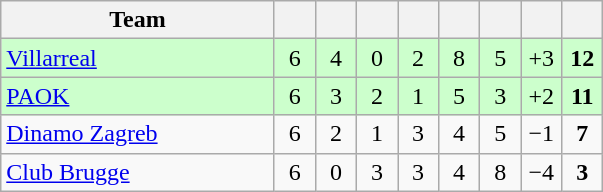<table class="wikitable" style="text-align: center;">
<tr>
<th width=175>Team</th>
<th width=20></th>
<th width=20></th>
<th width=20></th>
<th width=20></th>
<th width=20></th>
<th width=20></th>
<th width=20></th>
<th width=20></th>
</tr>
<tr bgcolor=#ccffcc>
<td align=left> <a href='#'>Villarreal</a></td>
<td>6</td>
<td>4</td>
<td>0</td>
<td>2</td>
<td>8</td>
<td>5</td>
<td>+3</td>
<td><strong>12</strong></td>
</tr>
<tr bgcolor=#ccffcc>
<td align=left> <a href='#'>PAOK</a></td>
<td>6</td>
<td>3</td>
<td>2</td>
<td>1</td>
<td>5</td>
<td>3</td>
<td>+2</td>
<td><strong>11</strong></td>
</tr>
<tr>
<td align=left> <a href='#'>Dinamo Zagreb</a></td>
<td>6</td>
<td>2</td>
<td>1</td>
<td>3</td>
<td>4</td>
<td>5</td>
<td>−1</td>
<td><strong>7</strong></td>
</tr>
<tr>
<td align=left> <a href='#'>Club Brugge</a></td>
<td>6</td>
<td>0</td>
<td>3</td>
<td>3</td>
<td>4</td>
<td>8</td>
<td>−4</td>
<td><strong>3</strong></td>
</tr>
</table>
